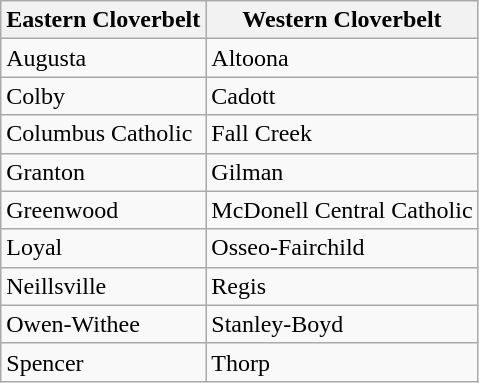<table class="wikitable">
<tr>
<th>Eastern Cloverbelt</th>
<th>Western Cloverbelt</th>
</tr>
<tr>
<td>Augusta</td>
<td>Altoona</td>
</tr>
<tr>
<td>Colby</td>
<td>Cadott</td>
</tr>
<tr>
<td>Columbus Catholic</td>
<td>Fall Creek</td>
</tr>
<tr>
<td>Granton</td>
<td>Gilman</td>
</tr>
<tr>
<td>Greenwood</td>
<td>McDonell Central Catholic</td>
</tr>
<tr>
<td>Loyal</td>
<td>Osseo-Fairchild</td>
</tr>
<tr>
<td>Neillsville</td>
<td>Regis</td>
</tr>
<tr>
<td>Owen-Withee</td>
<td>Stanley-Boyd</td>
</tr>
<tr>
<td>Spencer</td>
<td>Thorp</td>
</tr>
</table>
